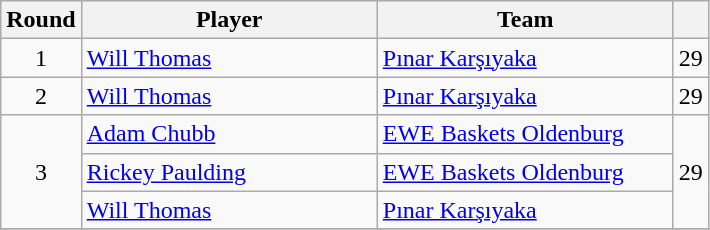<table class="wikitable sortable">
<tr>
<th>Round</th>
<th width=190>Player</th>
<th width=190>Team</th>
<th><a href='#'></a></th>
</tr>
<tr>
<td align="center">1</td>
<td> <a href='#'>Will Thomas</a></td>
<td> <a href='#'>Pınar Karşıyaka</a></td>
<td align="center">29</td>
</tr>
<tr>
<td align="center">2</td>
<td> <a href='#'>Will Thomas</a></td>
<td> <a href='#'>Pınar Karşıyaka</a></td>
<td align="center">29</td>
</tr>
<tr>
<td rowspan=3 align="center">3</td>
<td> <a href='#'>Adam Chubb</a></td>
<td> <a href='#'>EWE Baskets Oldenburg</a></td>
<td rowspan=3 align="center">29</td>
</tr>
<tr>
<td> <a href='#'>Rickey Paulding</a></td>
<td> <a href='#'>EWE Baskets Oldenburg</a></td>
</tr>
<tr>
<td> <a href='#'>Will Thomas</a></td>
<td> <a href='#'>Pınar Karşıyaka</a></td>
</tr>
<tr>
</tr>
</table>
